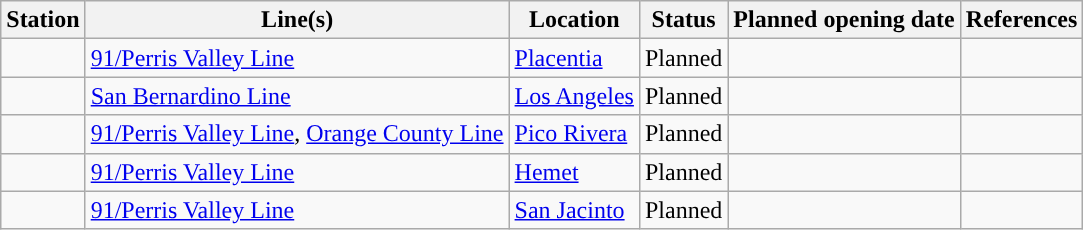<table class="wikitable sortable">
<tr>
<th>Station</th>
<th>Line(s)</th>
<th>Location</th>
<th class="unsortable">Status</th>
<th>Planned opening date</th>
<th class="unsortable">References</th>
</tr>
<tr>
<td></td>
<td><a href='#'>91/Perris Valley Line</a><br></td>
<td><a href='#'>Placentia</a></td>
<td>Planned</td>
<td></td>
<td></td>
</tr>
<tr>
<td></td>
<td><a href='#'>San Bernardino Line</a><br></td>
<td><a href='#'>Los Angeles</a></td>
<td>Planned</td>
<td></td>
<td></td>
</tr>
<tr>
<td></td>
<td><a href='#'>91/Perris Valley Line</a>, <a href='#'>Orange County Line</a><br></td>
<td><a href='#'>Pico Rivera</a></td>
<td>Planned</td>
<td></td>
<td></td>
</tr>
<tr>
<td></td>
<td><a href='#'>91/Perris Valley Line</a></td>
<td><a href='#'>Hemet</a></td>
<td>Planned</td>
<td></td>
<td></td>
</tr>
<tr>
<td></td>
<td><a href='#'>91/Perris Valley Line</a></td>
<td><a href='#'>San Jacinto</a></td>
<td>Planned</td>
<td></td>
<td></td>
</tr>
</table>
